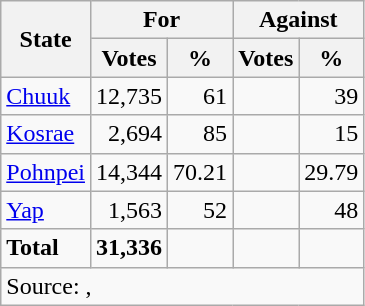<table class=wikitable style=text-align:right>
<tr>
<th rowspan=2>State</th>
<th colspan=2>For</th>
<th colspan=2>Against</th>
</tr>
<tr>
<th>Votes</th>
<th>%</th>
<th>Votes</th>
<th>%</th>
</tr>
<tr>
<td align=left><a href='#'>Chuuk</a></td>
<td>12,735</td>
<td>61</td>
<td></td>
<td>39</td>
</tr>
<tr>
<td align=left><a href='#'>Kosrae</a></td>
<td>2,694</td>
<td>85</td>
<td></td>
<td>15</td>
</tr>
<tr>
<td align=left><a href='#'>Pohnpei</a></td>
<td>14,344</td>
<td>70.21</td>
<td></td>
<td>29.79</td>
</tr>
<tr>
<td align=left><a href='#'>Yap</a></td>
<td>1,563</td>
<td>52</td>
<td></td>
<td>48</td>
</tr>
<tr>
<td align=left><strong>Total</strong></td>
<td><strong>31,336</strong></td>
<td></td>
<td></td>
<td></td>
</tr>
<tr>
<td align=left colspan=5>Source: , </td>
</tr>
</table>
